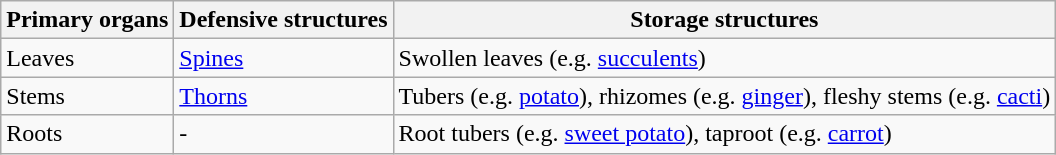<table class="wikitable">
<tr>
<th>Primary organs</th>
<th>Defensive structures</th>
<th>Storage structures</th>
</tr>
<tr>
<td>Leaves</td>
<td><a href='#'>Spines</a></td>
<td>Swollen leaves (e.g. <a href='#'>succulents</a>)</td>
</tr>
<tr>
<td>Stems</td>
<td><a href='#'>Thorns</a></td>
<td>Tubers (e.g. <a href='#'>potato</a>), rhizomes (e.g. <a href='#'>ginger</a>), fleshy stems (e.g. <a href='#'>cacti</a>)</td>
</tr>
<tr>
<td>Roots</td>
<td>-</td>
<td>Root tubers (e.g. <a href='#'>sweet potato</a>), taproot (e.g. <a href='#'>carrot</a>)</td>
</tr>
</table>
